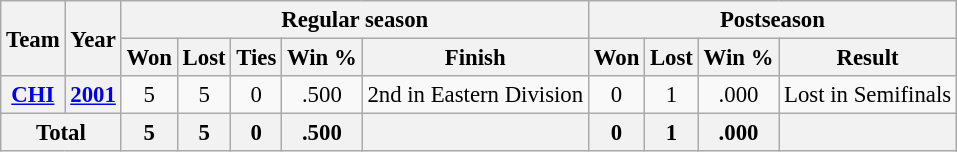<table class="wikitable" style="font-size: 95%; text-align:center;">
<tr>
<th rowspan="2">Team</th>
<th rowspan="2">Year</th>
<th colspan="5">Regular season</th>
<th colspan="4">Postseason</th>
</tr>
<tr>
<th>Won</th>
<th>Lost</th>
<th>Ties</th>
<th>Win %</th>
<th>Finish</th>
<th>Won</th>
<th>Lost</th>
<th>Win %</th>
<th>Result</th>
</tr>
<tr>
<th><a href='#'>CHI</a></th>
<th><a href='#'>2001</a></th>
<td>5</td>
<td>5</td>
<td>0</td>
<td>.500</td>
<td>2nd in Eastern Division</td>
<td>0</td>
<td>1</td>
<td>.000</td>
<td>Lost in Semifinals</td>
</tr>
<tr>
<th colspan="2">Total</th>
<th>5</th>
<th>5</th>
<th>0</th>
<th>.500</th>
<th></th>
<th>0</th>
<th>1</th>
<th>.000</th>
<th></th>
</tr>
</table>
